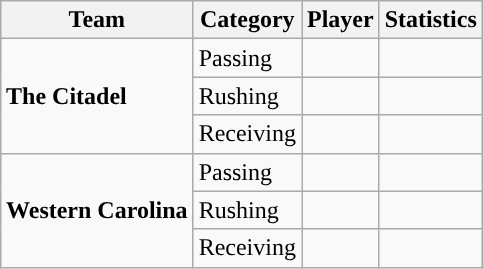<table class="wikitable" style="float: right;">
<tr>
<th>Team</th>
<th>Category</th>
<th>Player</th>
<th>Statistics</th>
</tr>
<tr>
<td rowspan=3><strong>The Citadel</strong></td>
<td>Passing</td>
<td></td>
<td></td>
</tr>
<tr>
<td>Rushing</td>
<td></td>
<td></td>
</tr>
<tr>
<td>Receiving</td>
<td></td>
<td></td>
</tr>
<tr>
<td rowspan=3><strong>Western Carolina</strong></td>
<td>Passing</td>
<td></td>
<td></td>
</tr>
<tr>
<td>Rushing</td>
<td></td>
<td></td>
</tr>
<tr>
<td>Receiving</td>
<td></td>
<td></td>
</tr>
</table>
